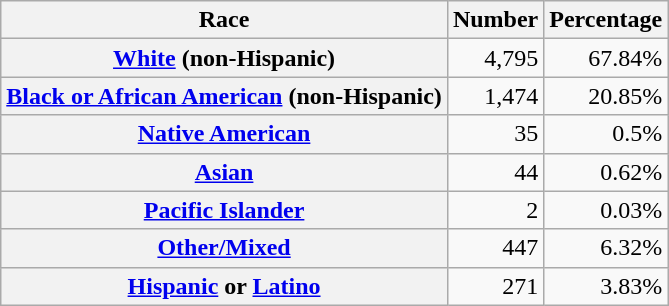<table class="wikitable" style="text-align:right">
<tr>
<th scope="col">Race</th>
<th scope="col">Number</th>
<th scope="col">Percentage</th>
</tr>
<tr>
<th scope="row"><a href='#'>White</a> (non-Hispanic)</th>
<td>4,795</td>
<td>67.84%</td>
</tr>
<tr>
<th scope="row"><a href='#'>Black or African American</a> (non-Hispanic)</th>
<td>1,474</td>
<td>20.85%</td>
</tr>
<tr>
<th scope="row"><a href='#'>Native American</a></th>
<td>35</td>
<td>0.5%</td>
</tr>
<tr>
<th scope="row"><a href='#'>Asian</a></th>
<td>44</td>
<td>0.62%</td>
</tr>
<tr>
<th scope="row"><a href='#'>Pacific Islander</a></th>
<td>2</td>
<td>0.03%</td>
</tr>
<tr>
<th scope="row"><a href='#'>Other/Mixed</a></th>
<td>447</td>
<td>6.32%</td>
</tr>
<tr>
<th scope="row"><a href='#'>Hispanic</a> or <a href='#'>Latino</a></th>
<td>271</td>
<td>3.83%</td>
</tr>
</table>
